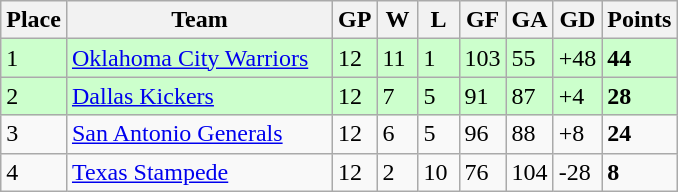<table class="wikitable">
<tr>
<th>Place</th>
<th style="width:170px;">Team</th>
<th width="20">GP</th>
<th width="20">W</th>
<th width="20">L</th>
<th width="20">GF</th>
<th width="20">GA</th>
<th width="25">GD</th>
<th>Points</th>
</tr>
<tr style="background:#cfc;">
<td>1</td>
<td><a href='#'>Oklahoma City Warriors</a></td>
<td>12</td>
<td>11</td>
<td>1</td>
<td>103</td>
<td>55</td>
<td>+48</td>
<td><strong>44</strong></td>
</tr>
<tr style="background:#cfc;">
<td>2</td>
<td><a href='#'>Dallas Kickers</a></td>
<td>12</td>
<td>7</td>
<td>5</td>
<td>91</td>
<td>87</td>
<td>+4</td>
<td><strong>28</strong></td>
</tr>
<tr>
<td>3</td>
<td><a href='#'>San Antonio Generals</a></td>
<td>12</td>
<td>6</td>
<td>5</td>
<td>96</td>
<td>88</td>
<td>+8</td>
<td><strong>24</strong></td>
</tr>
<tr>
<td>4</td>
<td><a href='#'>Texas Stampede</a></td>
<td>12</td>
<td>2</td>
<td>10</td>
<td>76</td>
<td>104</td>
<td>-28</td>
<td><strong>8</strong></td>
</tr>
</table>
